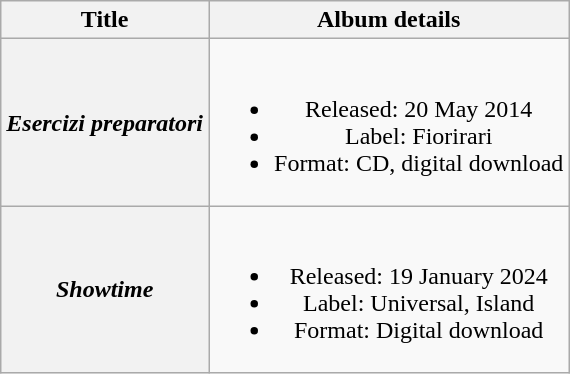<table class="wikitable plainrowheaders" style="text-align:center;">
<tr>
<th scope="col">Title</th>
<th scope="col">Album details</th>
</tr>
<tr>
<th scope="row"><em>Esercizi preparatori</em></th>
<td><br><ul><li>Released: 20 May 2014</li><li>Label: Fiorirari</li><li>Format: CD, digital download</li></ul></td>
</tr>
<tr>
<th scope="row"><em>Showtime</em></th>
<td><br><ul><li>Released: 19 January 2024</li><li>Label: Universal, Island</li><li>Format: Digital download</li></ul></td>
</tr>
</table>
